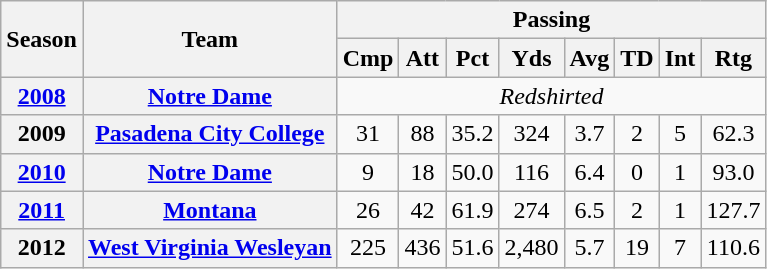<table class="wikitable" style="text-align: center;">
<tr>
<th rowspan="2">Season</th>
<th rowspan="2">Team</th>
<th colspan="8">Passing</th>
</tr>
<tr>
<th>Cmp</th>
<th>Att</th>
<th>Pct</th>
<th>Yds</th>
<th>Avg</th>
<th>TD</th>
<th>Int</th>
<th>Rtg</th>
</tr>
<tr>
<th><a href='#'>2008</a></th>
<th><a href='#'>Notre Dame</a></th>
<td colspan="8"><em>Redshirted</em></td>
</tr>
<tr>
<th>2009</th>
<th><a href='#'>Pasadena City College</a></th>
<td>31</td>
<td>88</td>
<td>35.2</td>
<td>324</td>
<td>3.7</td>
<td>2</td>
<td>5</td>
<td>62.3</td>
</tr>
<tr>
<th><a href='#'>2010</a></th>
<th><a href='#'>Notre Dame</a></th>
<td>9</td>
<td>18</td>
<td>50.0</td>
<td>116</td>
<td>6.4</td>
<td>0</td>
<td>1</td>
<td>93.0</td>
</tr>
<tr>
<th><a href='#'>2011</a></th>
<th><a href='#'>Montana</a></th>
<td>26</td>
<td>42</td>
<td>61.9</td>
<td>274</td>
<td>6.5</td>
<td>2</td>
<td>1</td>
<td>127.7</td>
</tr>
<tr>
<th>2012</th>
<th><a href='#'>West Virginia Wesleyan</a></th>
<td>225</td>
<td>436</td>
<td>51.6</td>
<td>2,480</td>
<td>5.7</td>
<td>19</td>
<td>7</td>
<td>110.6</td>
</tr>
</table>
